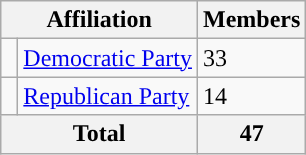<table class="wikitable">
<tr>
<th colspan=2>Affiliation</th>
<th>Members</th>
</tr>
<tr>
<td style="background-color:"> </td>
<td><a href='#'>Democratic Party</a></td>
<td>33</td>
</tr>
<tr>
<td style="background-color:"> </td>
<td><a href='#'>Republican Party</a></td>
<td>14</td>
</tr>
<tr>
<th colspan=2>Total</th>
<th>47</th>
</tr>
</table>
